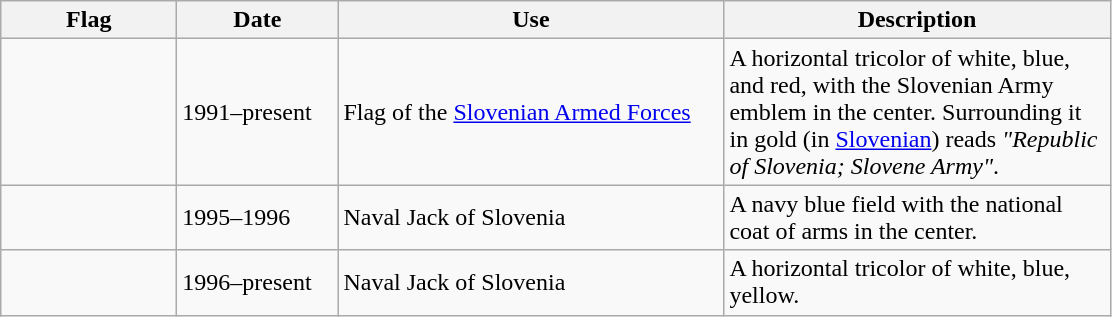<table class="wikitable">
<tr>
<th style="width:110px;">Flag</th>
<th style="width:100px;">Date</th>
<th style="width:250px;">Use</th>
<th style="width:250px;">Description</th>
</tr>
<tr>
<td></td>
<td>1991–present</td>
<td>Flag of the <a href='#'>Slovenian Armed Forces</a></td>
<td>A horizontal tricolor of white, blue, and red, with the Slovenian Army emblem in the center. Surrounding it in gold (in <a href='#'>Slovenian</a>) reads <em>"Republic of Slovenia; Slovene Army"</em>.</td>
</tr>
<tr>
<td></td>
<td>1995–1996</td>
<td>Naval Jack of Slovenia</td>
<td>A navy blue field with the national coat of arms in the center.</td>
</tr>
<tr>
<td></td>
<td>1996–present</td>
<td>Naval Jack of Slovenia</td>
<td>A horizontal tricolor of white, blue, yellow.</td>
</tr>
</table>
